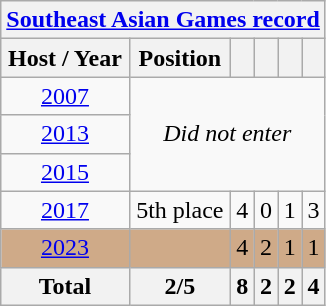<table class="wikitable" style="text-align: center;">
<tr>
<th colspan=9><a href='#'>Southeast Asian Games record</a></th>
</tr>
<tr>
<th>Host / Year</th>
<th>Position</th>
<th></th>
<th></th>
<th></th>
<th></th>
</tr>
<tr>
<td> <a href='#'>2007</a></td>
<td colspan=8 rowspan="3"><em>Did not enter</em></td>
</tr>
<tr>
<td> <a href='#'>2013</a></td>
</tr>
<tr>
<td> <a href='#'>2015</a></td>
</tr>
<tr>
<td> <a href='#'>2017</a></td>
<td>5th place</td>
<td>4</td>
<td>0</td>
<td>1</td>
<td>3</td>
</tr>
<tr bgcolor=#CFAA88>
<td> <a href='#'>2023</a></td>
<td></td>
<td>4</td>
<td>2</td>
<td>1</td>
<td>1</td>
</tr>
<tr>
<th>Total</th>
<th>2/5</th>
<th>8</th>
<th>2</th>
<th>2</th>
<th>4</th>
</tr>
</table>
